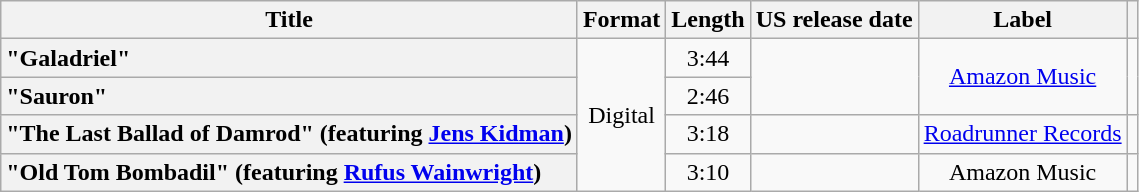<table class="wikitable plainrowheaders" style="text-align:center;">
<tr>
<th>Title</th>
<th>Format</th>
<th>Length</th>
<th>US release date</th>
<th>Label</th>
<th></th>
</tr>
<tr>
<th scope="row" style="text-align:left">"Galadriel"</th>
<td rowspan="4">Digital</td>
<td>3:44</td>
<td rowspan="2"></td>
<td rowspan="2"><a href='#'>Amazon Music</a></td>
<td rowspan="2"></td>
</tr>
<tr>
<th scope="row" style="text-align:left">"Sauron"</th>
<td>2:46</td>
</tr>
<tr>
<th scope="row" style="text-align:left">"The Last Ballad of Damrod" (featuring <a href='#'>Jens Kidman</a>)</th>
<td>3:18</td>
<td></td>
<td><a href='#'>Roadrunner Records</a></td>
<td></td>
</tr>
<tr>
<th scope="row" style="text-align:left">"Old Tom Bombadil" (featuring <a href='#'>Rufus Wainwright</a>)</th>
<td>3:10</td>
<td></td>
<td>Amazon Music</td>
<td></td>
</tr>
</table>
